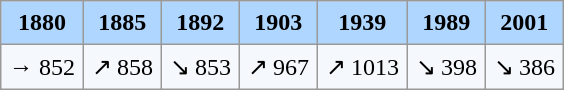<table align="ліворуч" rules="all" cellspacing="0" cellpadding="5" style="border: 1px solid #999">
<tr bgcolor="#afd6ff">
<th>1880</th>
<th>1885</th>
<th>1892</th>
<th>1903</th>
<th>1939</th>
<th>1989</th>
<th>2001</th>
</tr>
<tr bgcolor="#f5f8fc">
<td align=center>→ 852</td>
<td align=center>↗ 858</td>
<td align=center>↘ 853</td>
<td align=center>↗ 967</td>
<td align=center>↗ 1013</td>
<td align=center>↘ 398</td>
<td align=center>↘ 386</td>
</tr>
</table>
